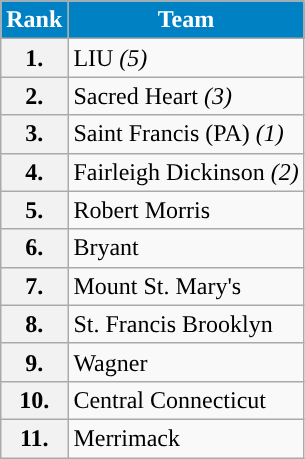<table class="wikitable">
<tr>
<th align="center" style="background:#0081C4; color:#FFFFFF;">Rank</th>
<th align="center" style="background:#0081C4; color:#FFFFFF;">Team</th>
</tr>
<tr>
<th>1.</th>
<td>LIU   <em>(5)</em></td>
</tr>
<tr>
<th>2.</th>
<td>Sacred Heart <em>(3)</em></td>
</tr>
<tr>
<th>3.</th>
<td>Saint Francis (PA) <em>(1)</em></td>
</tr>
<tr>
<th>4.</th>
<td>Fairleigh Dickinson <em>(2)</em></td>
</tr>
<tr>
<th>5.</th>
<td>Robert Morris</td>
</tr>
<tr>
<th>6.</th>
<td>Bryant</td>
</tr>
<tr>
<th>7.</th>
<td>Mount St. Mary's</td>
</tr>
<tr>
<th>8.</th>
<td>St. Francis Brooklyn</td>
</tr>
<tr>
<th>9.</th>
<td>Wagner</td>
</tr>
<tr>
<th>10.</th>
<td>Central Connecticut</td>
</tr>
<tr>
<th>11.</th>
<td>Merrimack</td>
</tr>
</table>
